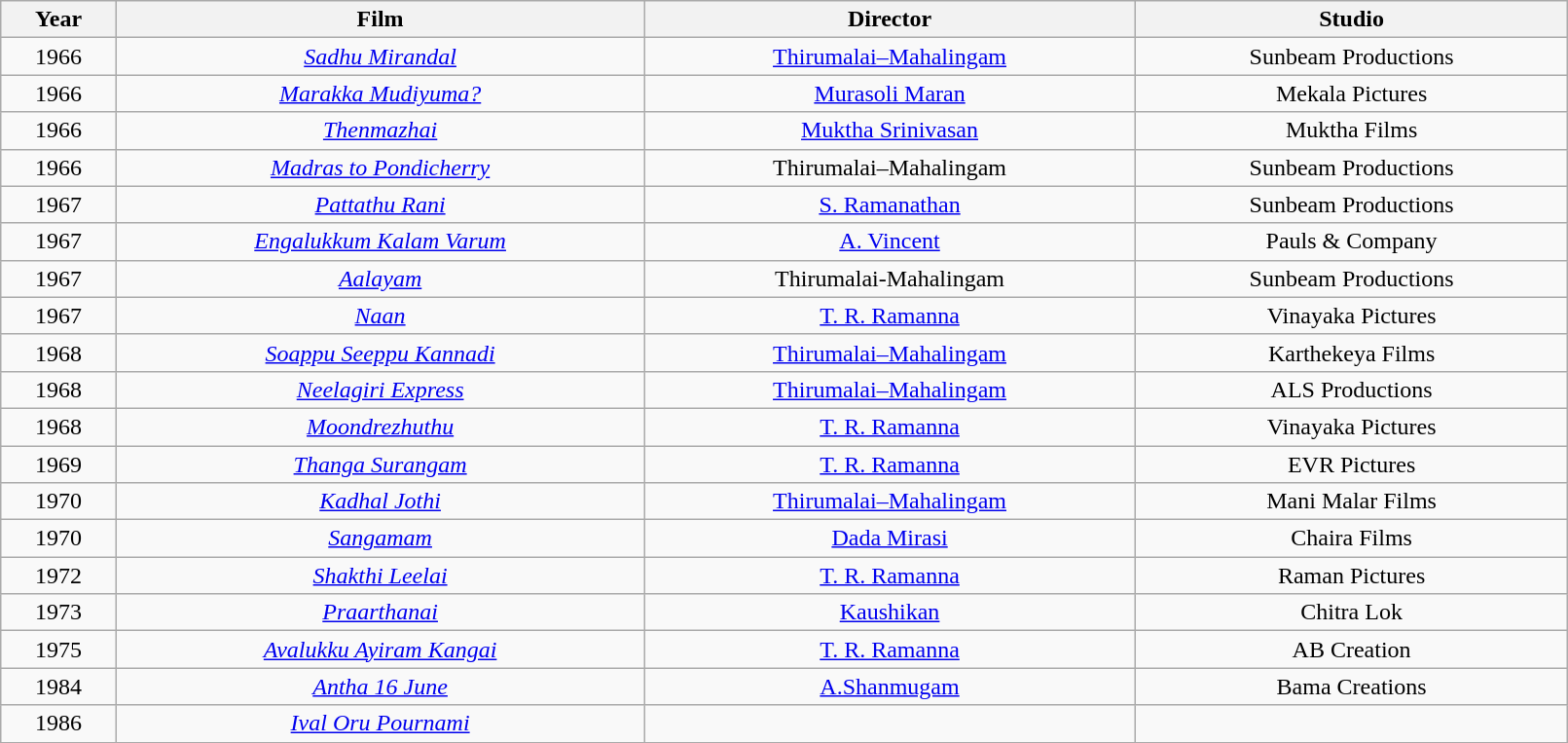<table class="wikitable"  style="width:85%; text-align:center;">
<tr>
<th>Year</th>
<th>Film</th>
<th>Director</th>
<th>Studio</th>
</tr>
<tr>
<td>1966</td>
<td><em><a href='#'>Sadhu Mirandal</a></em></td>
<td><a href='#'>Thirumalai–Mahalingam</a></td>
<td>Sunbeam Productions</td>
</tr>
<tr>
<td>1966</td>
<td><em><a href='#'>Marakka Mudiyuma?</a></em></td>
<td><a href='#'>Murasoli Maran</a></td>
<td>Mekala Pictures</td>
</tr>
<tr>
<td>1966</td>
<td><em><a href='#'>Thenmazhai</a></em></td>
<td><a href='#'>Muktha Srinivasan</a></td>
<td>Muktha Films</td>
</tr>
<tr>
<td>1966</td>
<td><em><a href='#'>Madras to Pondicherry</a></em></td>
<td>Thirumalai–Mahalingam</td>
<td>Sunbeam Productions</td>
</tr>
<tr>
<td>1967</td>
<td><em><a href='#'>Pattathu Rani</a></em></td>
<td><a href='#'>S. Ramanathan</a></td>
<td>Sunbeam Productions</td>
</tr>
<tr>
<td>1967</td>
<td><em><a href='#'>Engalukkum Kalam Varum</a></em></td>
<td><a href='#'>A. Vincent</a></td>
<td>Pauls & Company</td>
</tr>
<tr>
<td>1967</td>
<td><em><a href='#'>Aalayam</a></em></td>
<td>Thirumalai-Mahalingam</td>
<td>Sunbeam Productions</td>
</tr>
<tr>
<td>1967</td>
<td><em><a href='#'>Naan</a></em></td>
<td><a href='#'>T. R. Ramanna</a></td>
<td>Vinayaka Pictures</td>
</tr>
<tr>
<td>1968</td>
<td><em><a href='#'>Soappu Seeppu Kannadi</a></em></td>
<td><a href='#'>Thirumalai–Mahalingam</a></td>
<td>Karthekeya Films</td>
</tr>
<tr>
<td>1968</td>
<td><em><a href='#'>Neelagiri Express</a></em></td>
<td><a href='#'>Thirumalai–Mahalingam</a></td>
<td>ALS Productions</td>
</tr>
<tr>
<td>1968</td>
<td><em><a href='#'>Moondrezhuthu</a></em></td>
<td><a href='#'>T. R. Ramanna</a></td>
<td>Vinayaka Pictures</td>
</tr>
<tr>
<td>1969</td>
<td><em><a href='#'>Thanga Surangam</a></em></td>
<td><a href='#'>T. R. Ramanna</a></td>
<td>EVR Pictures</td>
</tr>
<tr>
<td>1970</td>
<td><em><a href='#'>Kadhal Jothi</a></em></td>
<td><a href='#'>Thirumalai–Mahalingam</a></td>
<td>Mani Malar Films</td>
</tr>
<tr>
<td>1970</td>
<td><em><a href='#'>Sangamam</a></em></td>
<td><a href='#'>Dada Mirasi</a></td>
<td>Chaira Films</td>
</tr>
<tr>
<td>1972</td>
<td><em><a href='#'>Shakthi Leelai</a></em></td>
<td><a href='#'>T. R. Ramanna</a></td>
<td>Raman Pictures</td>
</tr>
<tr>
<td>1973</td>
<td><em><a href='#'>Praarthanai</a></em></td>
<td><a href='#'>Kaushikan</a></td>
<td>Chitra Lok</td>
</tr>
<tr>
<td>1975</td>
<td><em><a href='#'>Avalukku Ayiram Kangai</a></em></td>
<td><a href='#'>T. R. Ramanna</a></td>
<td>AB Creation</td>
</tr>
<tr>
<td>1984</td>
<td><em><a href='#'>Antha 16 June</a></em></td>
<td><a href='#'>A.Shanmugam</a></td>
<td>Bama Creations</td>
</tr>
<tr>
<td>1986</td>
<td><em><a href='#'>Ival Oru Pournami</a></em></td>
<td></td>
<td></td>
</tr>
</table>
